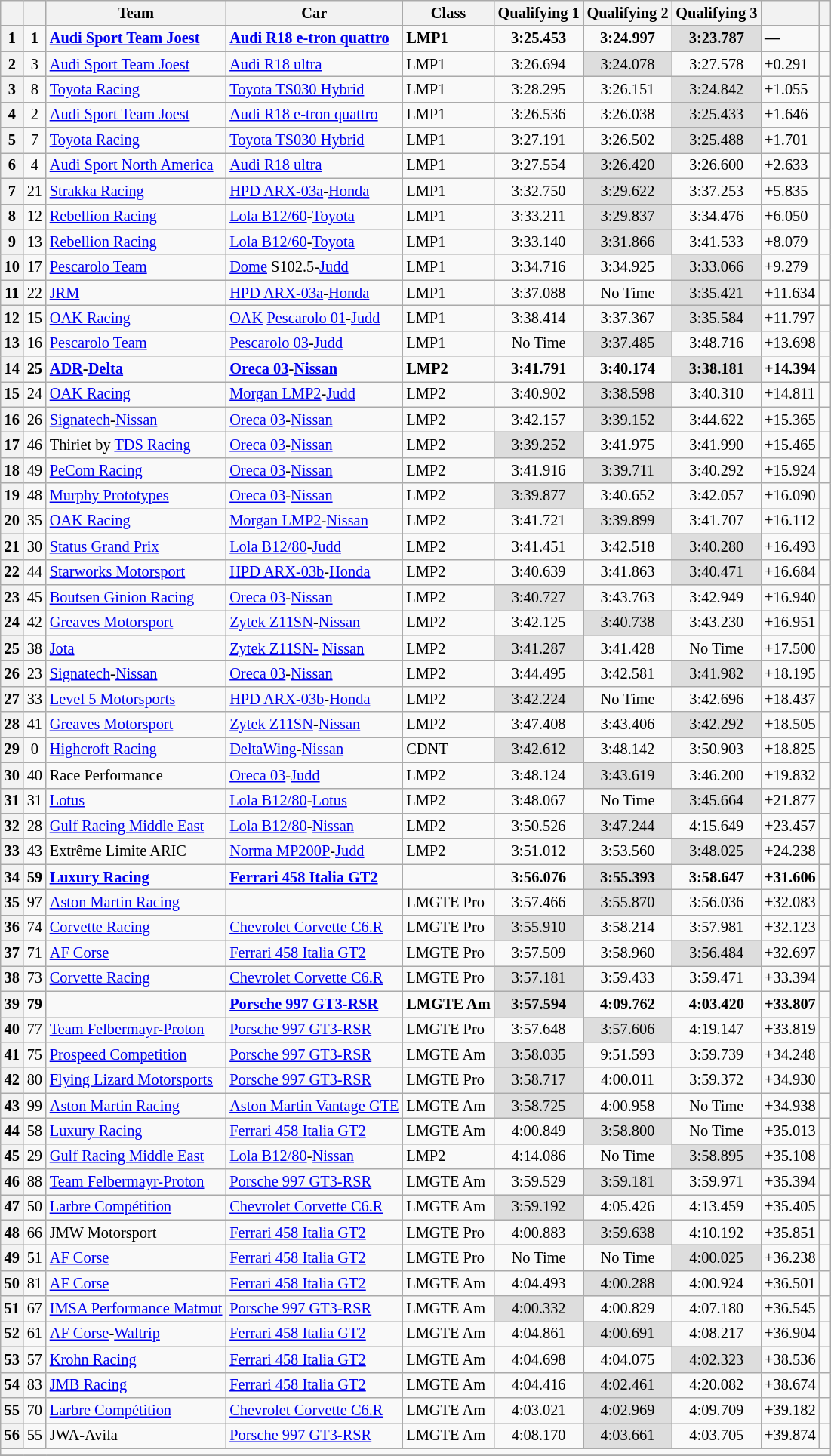<table class="wikitable sortable" style="font-size: 85%;">
<tr>
<th scope=col></th>
<th scope=col></th>
<th scope=col>Team</th>
<th scope=col>Car</th>
<th scope=col>Class</th>
<th scope=col>Qualifying 1</th>
<th scope=col>Qualifying 2</th>
<th scope=col>Qualifying 3</th>
<th scope=col></th>
<th scope=col></th>
</tr>
<tr style="font-weight:bold">
<th scope=row>1</th>
<td align=center>1</td>
<td><a href='#'>Audi Sport Team Joest</a></td>
<td><a href='#'>Audi R18 e-tron quattro</a></td>
<td>LMP1</td>
<td align=center>3:25.453</td>
<td align=center>3:24.997</td>
<td align="center" style="background:#ddd;">3:23.787</td>
<td>—</td>
<td></td>
</tr>
<tr>
<th scope=row>2</th>
<td align=center>3</td>
<td><a href='#'>Audi Sport Team Joest</a></td>
<td><a href='#'>Audi R18 ultra</a></td>
<td>LMP1</td>
<td align=center>3:26.694</td>
<td align="center" style="background:#ddd;">3:24.078</td>
<td align=center>3:27.578</td>
<td>+0.291</td>
<td></td>
</tr>
<tr>
<th scope=row>3</th>
<td align=center>8</td>
<td><a href='#'>Toyota Racing</a></td>
<td><a href='#'>Toyota TS030 Hybrid</a></td>
<td>LMP1</td>
<td align=center>3:28.295</td>
<td align=center>3:26.151</td>
<td align="center" style="background:#ddd;">3:24.842</td>
<td>+1.055</td>
<td></td>
</tr>
<tr>
<th scope=row>4</th>
<td align=center>2</td>
<td><a href='#'>Audi Sport Team Joest</a></td>
<td><a href='#'>Audi R18 e-tron quattro</a></td>
<td>LMP1</td>
<td align=center>3:26.536</td>
<td align=center>3:26.038</td>
<td align="center" style="background:#ddd;">3:25.433</td>
<td>+1.646</td>
<td></td>
</tr>
<tr>
<th scope=row>5</th>
<td align=center>7</td>
<td><a href='#'>Toyota Racing</a></td>
<td><a href='#'>Toyota TS030 Hybrid</a></td>
<td>LMP1</td>
<td align=center>3:27.191</td>
<td align=center>3:26.502</td>
<td align="center" style="background:#ddd;">3:25.488</td>
<td>+1.701</td>
<td></td>
</tr>
<tr>
<th scope=row>6</th>
<td align=center>4</td>
<td><a href='#'>Audi Sport North America</a></td>
<td><a href='#'>Audi R18 ultra</a></td>
<td>LMP1</td>
<td align=center>3:27.554</td>
<td align="center" style="background:#ddd;">3:26.420</td>
<td align=center>3:26.600</td>
<td>+2.633</td>
<td></td>
</tr>
<tr>
<th scope=row>7</th>
<td align=center>21</td>
<td><a href='#'>Strakka Racing</a></td>
<td><a href='#'>HPD ARX-03a</a>-<a href='#'>Honda</a></td>
<td>LMP1</td>
<td align=center>3:32.750</td>
<td align="center" style="background:#ddd;">3:29.622</td>
<td align=center>3:37.253</td>
<td>+5.835</td>
<td></td>
</tr>
<tr>
<th scope=row>8</th>
<td align=center>12</td>
<td><a href='#'>Rebellion Racing</a></td>
<td><a href='#'>Lola B12/60</a>-<a href='#'>Toyota</a></td>
<td>LMP1</td>
<td align=center>3:33.211</td>
<td align="center" style="background:#ddd;">3:29.837</td>
<td align=center>3:34.476</td>
<td>+6.050</td>
<td></td>
</tr>
<tr>
<th scope=row>9</th>
<td align=center>13</td>
<td><a href='#'>Rebellion Racing</a></td>
<td><a href='#'>Lola B12/60</a>-<a href='#'>Toyota</a></td>
<td>LMP1</td>
<td align=center>3:33.140</td>
<td align="center" style="background:#ddd;">3:31.866</td>
<td align=center>3:41.533</td>
<td>+8.079</td>
<td></td>
</tr>
<tr>
<th scope=row>10</th>
<td align=center>17</td>
<td><a href='#'>Pescarolo Team</a></td>
<td><a href='#'>Dome</a> S102.5-<a href='#'>Judd</a></td>
<td>LMP1</td>
<td align=center>3:34.716</td>
<td align=center>3:34.925</td>
<td align="center" style="background:#ddd;">3:33.066</td>
<td>+9.279</td>
<td></td>
</tr>
<tr>
<th scope=row>11</th>
<td align=center>22</td>
<td><a href='#'>JRM</a></td>
<td><a href='#'>HPD ARX-03a</a>-<a href='#'>Honda</a></td>
<td>LMP1</td>
<td align=center>3:37.088</td>
<td align=center>No Time</td>
<td align="center" style="background:#ddd;">3:35.421</td>
<td>+11.634</td>
<td></td>
</tr>
<tr>
<th scope=row>12</th>
<td align=center>15</td>
<td><a href='#'>OAK Racing</a></td>
<td><a href='#'>OAK</a> <a href='#'>Pescarolo 01</a>-<a href='#'>Judd</a></td>
<td>LMP1</td>
<td align=center>3:38.414</td>
<td align=center>3:37.367</td>
<td align="center" style="background:#ddd;">3:35.584</td>
<td>+11.797</td>
<td></td>
</tr>
<tr>
<th scope=row>13</th>
<td align=center>16</td>
<td><a href='#'>Pescarolo Team</a></td>
<td><a href='#'>Pescarolo 03</a>-<a href='#'>Judd</a></td>
<td>LMP1</td>
<td align=center>No Time</td>
<td align="center" style="background:#ddd;">3:37.485</td>
<td align=center>3:48.716</td>
<td>+13.698</td>
<td> </td>
</tr>
<tr style="font-weight:bold">
<th scope=row>14</th>
<td align=center>25</td>
<td><a href='#'>ADR</a>-<a href='#'>Delta</a></td>
<td><a href='#'>Oreca 03</a>-<a href='#'>Nissan</a></td>
<td>LMP2</td>
<td align=center>3:41.791</td>
<td align=center>3:40.174</td>
<td align="center" style="background:#ddd;">3:38.181</td>
<td>+14.394</td>
<td></td>
</tr>
<tr>
<th scope=row>15</th>
<td align=center>24</td>
<td><a href='#'>OAK Racing</a></td>
<td><a href='#'>Morgan LMP2</a>-<a href='#'>Judd</a></td>
<td>LMP2</td>
<td align=center>3:40.902</td>
<td align="center" style="background:#ddd;">3:38.598</td>
<td align=center>3:40.310</td>
<td>+14.811</td>
<td></td>
</tr>
<tr>
<th scope=row>16</th>
<td align=center>26</td>
<td><a href='#'>Signatech</a>-<a href='#'>Nissan</a></td>
<td><a href='#'>Oreca 03</a>-<a href='#'>Nissan</a></td>
<td>LMP2</td>
<td align=center>3:42.157</td>
<td align="center" style="background:#ddd;">3:39.152</td>
<td align=center>3:44.622</td>
<td>+15.365</td>
<td></td>
</tr>
<tr>
<th scope=row>17</th>
<td align=center>46</td>
<td>Thiriet by <a href='#'>TDS Racing</a></td>
<td><a href='#'>Oreca 03</a>-<a href='#'>Nissan</a></td>
<td>LMP2</td>
<td align="center" style="background:#ddd;">3:39.252</td>
<td align=center>3:41.975</td>
<td align=center>3:41.990</td>
<td>+15.465</td>
<td></td>
</tr>
<tr>
<th scope=row>18</th>
<td align=center>49</td>
<td><a href='#'>PeCom Racing</a></td>
<td><a href='#'>Oreca 03</a>-<a href='#'>Nissan</a></td>
<td>LMP2</td>
<td align=center>3:41.916</td>
<td align="center" style="background:#ddd;">3:39.711</td>
<td align=center>3:40.292</td>
<td>+15.924</td>
<td></td>
</tr>
<tr>
<th scope=row>19</th>
<td align=center>48</td>
<td><a href='#'>Murphy Prototypes</a></td>
<td><a href='#'>Oreca 03</a>-<a href='#'>Nissan</a></td>
<td>LMP2</td>
<td align="center" style="background:#ddd;">3:39.877</td>
<td align=center>3:40.652</td>
<td align=center>3:42.057</td>
<td>+16.090</td>
<td></td>
</tr>
<tr>
<th scope=row>20</th>
<td align=center>35</td>
<td><a href='#'>OAK Racing</a></td>
<td><a href='#'>Morgan LMP2</a>-<a href='#'>Nissan</a></td>
<td>LMP2</td>
<td align=center>3:41.721</td>
<td align="center" style="background:#ddd;">3:39.899</td>
<td align=center>3:41.707</td>
<td>+16.112</td>
<td></td>
</tr>
<tr>
<th scope=row>21</th>
<td align=center>30</td>
<td><a href='#'>Status Grand Prix</a></td>
<td><a href='#'>Lola B12/80</a>-<a href='#'>Judd</a></td>
<td>LMP2</td>
<td align=center>3:41.451</td>
<td align=center>3:42.518</td>
<td align="center" style="background:#ddd;">3:40.280</td>
<td>+16.493</td>
<td></td>
</tr>
<tr>
<th scope=row>22</th>
<td align=center>44</td>
<td><a href='#'>Starworks Motorsport</a></td>
<td><a href='#'>HPD ARX-03b</a>-<a href='#'>Honda</a></td>
<td>LMP2</td>
<td align=center>3:40.639</td>
<td align=center>3:41.863</td>
<td align="center" style="background:#ddd;">3:40.471</td>
<td>+16.684</td>
<td></td>
</tr>
<tr>
<th scope=row>23</th>
<td align=center>45</td>
<td><a href='#'>Boutsen Ginion Racing</a></td>
<td><a href='#'>Oreca 03</a>-<a href='#'>Nissan</a></td>
<td>LMP2</td>
<td align="center" style="background:#ddd;">3:40.727</td>
<td align=center>3:43.763</td>
<td align=center>3:42.949</td>
<td>+16.940</td>
<td></td>
</tr>
<tr>
<th scope=row>24</th>
<td align=center>42</td>
<td><a href='#'>Greaves Motorsport</a></td>
<td><a href='#'>Zytek Z11SN</a>-<a href='#'>Nissan</a></td>
<td>LMP2</td>
<td align=center>3:42.125</td>
<td align="center" style="background:#ddd;">3:40.738</td>
<td align=center>3:43.230</td>
<td>+16.951</td>
<td></td>
</tr>
<tr>
<th scope=row>25</th>
<td align=center>38</td>
<td><a href='#'>Jota</a></td>
<td><a href='#'>Zytek Z11SN-</a> <a href='#'>Nissan</a></td>
<td>LMP2</td>
<td align="center" style="background:#ddd;">3:41.287</td>
<td align=center>3:41.428</td>
<td align=center>No Time</td>
<td>+17.500</td>
<td></td>
</tr>
<tr>
<th scope=row>26</th>
<td align=center>23</td>
<td><a href='#'>Signatech</a>-<a href='#'>Nissan</a></td>
<td><a href='#'>Oreca 03</a>-<a href='#'>Nissan</a></td>
<td>LMP2</td>
<td align=center>3:44.495</td>
<td align=center>3:42.581</td>
<td align="center" style="background:#ddd;">3:41.982</td>
<td>+18.195</td>
<td></td>
</tr>
<tr>
<th scope=row>27</th>
<td align=center>33</td>
<td><a href='#'>Level 5 Motorsports</a></td>
<td><a href='#'>HPD ARX-03b</a>-<a href='#'>Honda</a></td>
<td>LMP2</td>
<td align="center" style="background:#ddd;">3:42.224</td>
<td align=center>No Time</td>
<td align=center>3:42.696</td>
<td>+18.437</td>
<td></td>
</tr>
<tr>
<th scope=row>28</th>
<td align=center>41</td>
<td><a href='#'>Greaves Motorsport</a></td>
<td><a href='#'>Zytek Z11SN</a>-<a href='#'>Nissan</a></td>
<td>LMP2</td>
<td align=center>3:47.408</td>
<td align=center>3:43.406</td>
<td align="center" style="background:#ddd;">3:42.292</td>
<td>+18.505</td>
<td></td>
</tr>
<tr>
<th scope=row>29</th>
<td align=center>0</td>
<td><a href='#'>Highcroft Racing</a></td>
<td><a href='#'>DeltaWing</a>-<a href='#'>Nissan</a></td>
<td>CDNT</td>
<td align="center" style="background:#ddd;">3:42.612</td>
<td align=center>3:48.142</td>
<td align=center>3:50.903</td>
<td>+18.825</td>
<td></td>
</tr>
<tr>
<th scope=row>30</th>
<td align=center>40</td>
<td>Race Performance</td>
<td><a href='#'>Oreca 03</a>-<a href='#'>Judd</a></td>
<td>LMP2</td>
<td align=center>3:48.124</td>
<td align="center" style="background:#ddd;">3:43.619</td>
<td align=center>3:46.200</td>
<td>+19.832</td>
<td></td>
</tr>
<tr>
<th scope=row>31</th>
<td align=center>31</td>
<td><a href='#'>Lotus</a></td>
<td><a href='#'>Lola B12/80</a>-<a href='#'>Lotus</a></td>
<td>LMP2</td>
<td align=center>3:48.067</td>
<td align=center>No Time</td>
<td align="center" style="background:#ddd;">3:45.664</td>
<td>+21.877</td>
<td></td>
</tr>
<tr>
<th scope=row>32</th>
<td align=center>28</td>
<td><a href='#'>Gulf Racing Middle East</a></td>
<td><a href='#'>Lola B12/80</a>-<a href='#'>Nissan</a></td>
<td>LMP2</td>
<td align=center>3:50.526</td>
<td align="center" style="background:#ddd;">3:47.244</td>
<td align=center>4:15.649</td>
<td>+23.457</td>
<td></td>
</tr>
<tr>
<th scope=row>33</th>
<td align=center>43</td>
<td>Extrême Limite ARIC</td>
<td><a href='#'>Norma MP200P</a>-<a href='#'>Judd</a></td>
<td>LMP2</td>
<td align=center>3:51.012</td>
<td align=center>3:53.560</td>
<td align="center" style="background:#ddd;">3:48.025</td>
<td>+24.238</td>
<td></td>
</tr>
<tr style="font-weight:bold">
<th scope=row>34</th>
<td align=center>59</td>
<td><a href='#'>Luxury Racing</a></td>
<td><a href='#'>Ferrari 458 Italia GT2</a></td>
<td></td>
<td align=center>3:56.076</td>
<td align="center" style="background:#ddd;">3:55.393</td>
<td align=center>3:58.647</td>
<td>+31.606</td>
<td></td>
</tr>
<tr>
<th scope=row>35</th>
<td align=center>97</td>
<td><a href='#'>Aston Martin Racing</a></td>
<td></td>
<td>LMGTE Pro</td>
<td align=center>3:57.466</td>
<td align="center" style="background:#ddd;">3:55.870</td>
<td align=center>3:56.036</td>
<td>+32.083</td>
<td></td>
</tr>
<tr>
<th scope=row>36</th>
<td align=center>74</td>
<td><a href='#'>Corvette Racing</a></td>
<td><a href='#'>Chevrolet Corvette C6.R</a></td>
<td>LMGTE Pro</td>
<td align="center" style="background:#ddd;">3:55.910</td>
<td align=center>3:58.214</td>
<td align=center>3:57.981</td>
<td>+32.123</td>
<td></td>
</tr>
<tr>
<th scope=row>37</th>
<td align=center>71</td>
<td><a href='#'>AF Corse</a></td>
<td><a href='#'>Ferrari 458 Italia GT2</a></td>
<td>LMGTE Pro</td>
<td align=center>3:57.509</td>
<td align=center>3:58.960</td>
<td align="center" style="background:#ddd;">3:56.484</td>
<td>+32.697</td>
<td></td>
</tr>
<tr>
<th scope=row>38</th>
<td align=center>73</td>
<td><a href='#'>Corvette Racing</a></td>
<td><a href='#'>Chevrolet Corvette C6.R</a></td>
<td>LMGTE Pro</td>
<td align="center" style="background:#ddd;">3:57.181</td>
<td align=center>3:59.433</td>
<td align=center>3:59.471</td>
<td>+33.394</td>
<td></td>
</tr>
<tr style="font-weight:bold">
<th scope=row>39</th>
<td align=center>79</td>
<td></td>
<td><a href='#'>Porsche 997 GT3-RSR</a></td>
<td>LMGTE Am</td>
<td align="center" style="background:#ddd;">3:57.594</td>
<td align=center>4:09.762</td>
<td align=center>4:03.420</td>
<td>+33.807</td>
<td></td>
</tr>
<tr>
<th scope=row>40</th>
<td align=center>77</td>
<td><a href='#'>Team Felbermayr-Proton</a></td>
<td><a href='#'>Porsche 997 GT3-RSR</a></td>
<td>LMGTE Pro</td>
<td align=center>3:57.648</td>
<td align="center" style="background:#ddd;">3:57.606</td>
<td align=center>4:19.147</td>
<td>+33.819</td>
<td></td>
</tr>
<tr>
<th scope=row>41</th>
<td align=center>75</td>
<td><a href='#'>Prospeed Competition</a></td>
<td><a href='#'>Porsche 997 GT3-RSR</a></td>
<td>LMGTE Am</td>
<td align="center" style="background:#ddd;">3:58.035</td>
<td align=center>9:51.593</td>
<td align=center>3:59.739</td>
<td>+34.248</td>
<td></td>
</tr>
<tr>
<th scope=row>42</th>
<td align=center>80</td>
<td><a href='#'>Flying Lizard Motorsports</a></td>
<td><a href='#'>Porsche 997 GT3-RSR</a></td>
<td>LMGTE Pro</td>
<td align="center" style="background:#ddd;">3:58.717</td>
<td align=center>4:00.011</td>
<td align=center>3:59.372</td>
<td>+34.930</td>
<td></td>
</tr>
<tr>
<th scope=row>43</th>
<td align=center>99</td>
<td><a href='#'>Aston Martin Racing</a></td>
<td><a href='#'>Aston Martin Vantage GTE</a></td>
<td>LMGTE Am</td>
<td align="center" style="background:#ddd;">3:58.725</td>
<td align=center>4:00.958</td>
<td align=center>No Time</td>
<td>+34.938</td>
<td></td>
</tr>
<tr>
<th scope=row>44</th>
<td align=center>58</td>
<td><a href='#'>Luxury Racing</a></td>
<td><a href='#'>Ferrari 458 Italia GT2</a></td>
<td>LMGTE Am</td>
<td align=center>4:00.849</td>
<td align="center" style="background:#ddd;">3:58.800</td>
<td align=center>No Time</td>
<td>+35.013</td>
<td></td>
</tr>
<tr>
<th scope=row>45</th>
<td align=center>29</td>
<td><a href='#'>Gulf Racing Middle East</a></td>
<td><a href='#'>Lola B12/80</a>-<a href='#'>Nissan</a></td>
<td>LMP2</td>
<td align=center>4:14.086</td>
<td align=center>No Time</td>
<td align="center" style="background:#ddd;">3:58.895</td>
<td>+35.108</td>
<td></td>
</tr>
<tr>
<th scope=row>46</th>
<td align=center>88</td>
<td><a href='#'>Team Felbermayr-Proton</a></td>
<td><a href='#'>Porsche 997 GT3-RSR</a></td>
<td>LMGTE Am</td>
<td align=center>3:59.529</td>
<td align="center" style="background:#ddd;">3:59.181</td>
<td align=center>3:59.971</td>
<td>+35.394</td>
<td></td>
</tr>
<tr>
<th scope=row>47</th>
<td align=center>50</td>
<td><a href='#'>Larbre Compétition</a></td>
<td><a href='#'>Chevrolet Corvette C6.R</a></td>
<td>LMGTE Am</td>
<td align="center" style="background:#ddd;">3:59.192</td>
<td align=center>4:05.426</td>
<td align=center>4:13.459</td>
<td>+35.405</td>
<td></td>
</tr>
<tr>
<th scope=row>48</th>
<td align=center>66</td>
<td>JMW Motorsport</td>
<td><a href='#'>Ferrari 458 Italia GT2</a></td>
<td>LMGTE Pro</td>
<td align=center>4:00.883</td>
<td align="center" style="background:#ddd;">3:59.638</td>
<td align=center>4:10.192</td>
<td>+35.851</td>
<td></td>
</tr>
<tr>
<th scope=row>49</th>
<td align=center>51</td>
<td><a href='#'>AF Corse</a></td>
<td><a href='#'>Ferrari 458 Italia GT2</a></td>
<td>LMGTE Pro</td>
<td align=center>No Time</td>
<td align=center>No Time</td>
<td align="center" style="background:#ddd;">4:00.025</td>
<td>+36.238</td>
<td></td>
</tr>
<tr>
<th scope=row>50</th>
<td align=center>81</td>
<td><a href='#'>AF Corse</a></td>
<td><a href='#'>Ferrari 458 Italia GT2</a></td>
<td>LMGTE Am</td>
<td align=center>4:04.493</td>
<td align="center" style="background:#ddd;">4:00.288</td>
<td align=center>4:00.924</td>
<td>+36.501</td>
<td></td>
</tr>
<tr>
<th scope=row>51</th>
<td align=center>67</td>
<td><a href='#'>IMSA Performance Matmut</a></td>
<td><a href='#'>Porsche 997 GT3-RSR</a></td>
<td>LMGTE Am</td>
<td align="center" style="background:#ddd;">4:00.332</td>
<td align=center>4:00.829</td>
<td align=center>4:07.180</td>
<td>+36.545</td>
<td></td>
</tr>
<tr>
<th scope=row>52</th>
<td align=center>61</td>
<td><a href='#'>AF Corse</a>-<a href='#'>Waltrip</a></td>
<td><a href='#'>Ferrari 458 Italia GT2</a></td>
<td>LMGTE Am</td>
<td align=center>4:04.861</td>
<td align="center" style="background:#ddd;">4:00.691</td>
<td align=center>4:08.217</td>
<td>+36.904</td>
<td></td>
</tr>
<tr>
<th scope=row>53</th>
<td align=center>57</td>
<td><a href='#'>Krohn Racing</a></td>
<td><a href='#'>Ferrari 458 Italia GT2</a></td>
<td>LMGTE Am</td>
<td align=center>4:04.698</td>
<td align=center>4:04.075</td>
<td align="center" style="background:#ddd;">4:02.323</td>
<td>+38.536</td>
<td></td>
</tr>
<tr>
<th scope=row>54</th>
<td align=center>83</td>
<td><a href='#'>JMB Racing</a></td>
<td><a href='#'>Ferrari 458 Italia GT2</a></td>
<td>LMGTE Am</td>
<td align=center>4:04.416</td>
<td align="center" style="background:#ddd;">4:02.461</td>
<td align=center>4:20.082</td>
<td>+38.674</td>
<td></td>
</tr>
<tr>
<th scope=row>55</th>
<td align=center>70</td>
<td><a href='#'>Larbre Compétition</a></td>
<td><a href='#'>Chevrolet Corvette C6.R</a></td>
<td>LMGTE Am</td>
<td align=center>4:03.021</td>
<td align="center" style="background:#ddd;">4:02.969</td>
<td align=center>4:09.709</td>
<td>+39.182</td>
<td></td>
</tr>
<tr>
<th scope=row>56</th>
<td align=center>55</td>
<td>JWA-Avila</td>
<td><a href='#'>Porsche 997 GT3-RSR</a></td>
<td>LMGTE Am</td>
<td align=center>4:08.170</td>
<td align="center" style="background:#ddd;">4:03.661</td>
<td align=center>4:03.705</td>
<td>+39.874</td>
<td></td>
</tr>
<tr class="sortbottom">
<td colspan="10"></td>
</tr>
<tr>
</tr>
</table>
